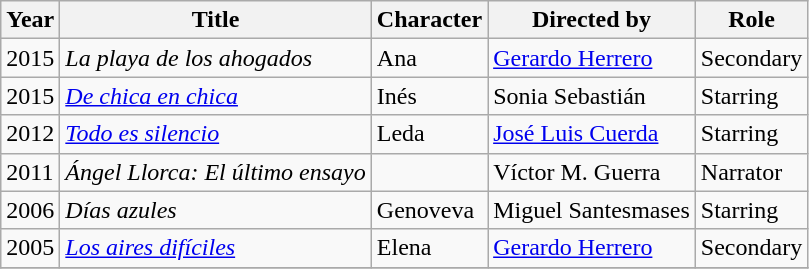<table class="wikitable sortable">
<tr>
<th>Year</th>
<th>Title</th>
<th>Character</th>
<th>Directed by</th>
<th>Role</th>
</tr>
<tr>
<td>2015</td>
<td><em>La playa de los ahogados</em></td>
<td>Ana</td>
<td><a href='#'>Gerardo Herrero</a></td>
<td>Secondary</td>
</tr>
<tr>
<td>2015</td>
<td><em><a href='#'>De chica en chica</a></em></td>
<td>Inés</td>
<td>Sonia Sebastián</td>
<td>Starring</td>
</tr>
<tr>
<td>2012</td>
<td><em><a href='#'>Todo es silencio</a></em></td>
<td>Leda</td>
<td><a href='#'>José Luis Cuerda</a></td>
<td>Starring</td>
</tr>
<tr>
<td>2011</td>
<td><em>Ángel Llorca: El último ensayo</em></td>
<td></td>
<td>Víctor M. Guerra</td>
<td>Narrator</td>
</tr>
<tr>
<td>2006</td>
<td><em>Días azules</em></td>
<td>Genoveva</td>
<td>Miguel Santesmases</td>
<td>Starring</td>
</tr>
<tr>
<td>2005</td>
<td><em><a href='#'>Los aires difíciles</a></em></td>
<td>Elena</td>
<td><a href='#'>Gerardo Herrero</a></td>
<td>Secondary</td>
</tr>
<tr>
</tr>
</table>
